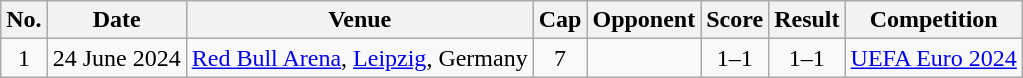<table class="wikitable">
<tr>
<th scope="col">No.</th>
<th scope="col">Date</th>
<th scope="col">Venue</th>
<th scope="col">Cap</th>
<th scope="col">Opponent</th>
<th scope="col">Score</th>
<th scope="col">Result</th>
<th scope="col">Competition</th>
</tr>
<tr>
<td align="center">1</td>
<td>24 June 2024</td>
<td><a href='#'>Red Bull Arena</a>, <a href='#'>Leipzig</a>, Germany</td>
<td align="center">7</td>
<td></td>
<td align="center">1–1</td>
<td align="center">1–1</td>
<td><a href='#'>UEFA Euro 2024</a></td>
</tr>
</table>
